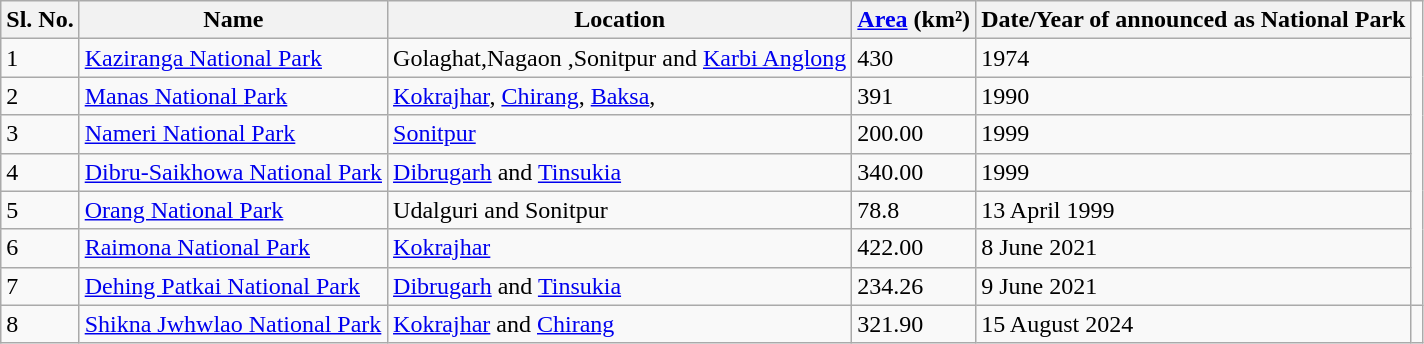<table class="sortable wikitable">
<tr>
<th>Sl. No.</th>
<th>Name</th>
<th>Location</th>
<th><a href='#'>Area</a> (km²)</th>
<th>Date/Year of announced as National Park</th>
</tr>
<tr>
<td>1</td>
<td><a href='#'>Kaziranga National Park</a></td>
<td>Golaghat,Nagaon ,Sonitpur and <a href='#'>Karbi Anglong</a></td>
<td>430</td>
<td>1974</td>
</tr>
<tr>
<td>2</td>
<td><a href='#'>Manas National Park</a></td>
<td><a href='#'>Kokrajhar</a>, <a href='#'>Chirang</a>, <a href='#'>Baksa</a>,</td>
<td>391</td>
<td>1990</td>
</tr>
<tr>
<td>3</td>
<td><a href='#'>Nameri National Park</a></td>
<td><a href='#'>Sonitpur</a></td>
<td>200.00</td>
<td>1999</td>
</tr>
<tr>
<td>4</td>
<td><a href='#'>Dibru-Saikhowa National Park</a></td>
<td><a href='#'>Dibrugarh</a> and <a href='#'>Tinsukia</a></td>
<td>340.00</td>
<td>1999</td>
</tr>
<tr>
<td>5</td>
<td><a href='#'>Orang National Park</a></td>
<td>Udalguri and Sonitpur</td>
<td>78.8</td>
<td>13 April 1999</td>
</tr>
<tr>
<td>6</td>
<td><a href='#'>Raimona National Park</a></td>
<td><a href='#'>Kokrajhar</a></td>
<td>422.00</td>
<td>8 June 2021</td>
</tr>
<tr>
<td>7</td>
<td><a href='#'>Dehing Patkai National Park</a></td>
<td><a href='#'>Dibrugarh</a> and <a href='#'>Tinsukia</a></td>
<td>234.26</td>
<td>9 June 2021 </td>
</tr>
<tr>
<td>8</td>
<td><a href='#'>Shikna Jwhwlao National Park</a></td>
<td><a href='#'>Kokrajhar</a> and <a href='#'>Chirang</a></td>
<td>321.90</td>
<td>15 August 2024 </td>
<td></td>
</tr>
</table>
